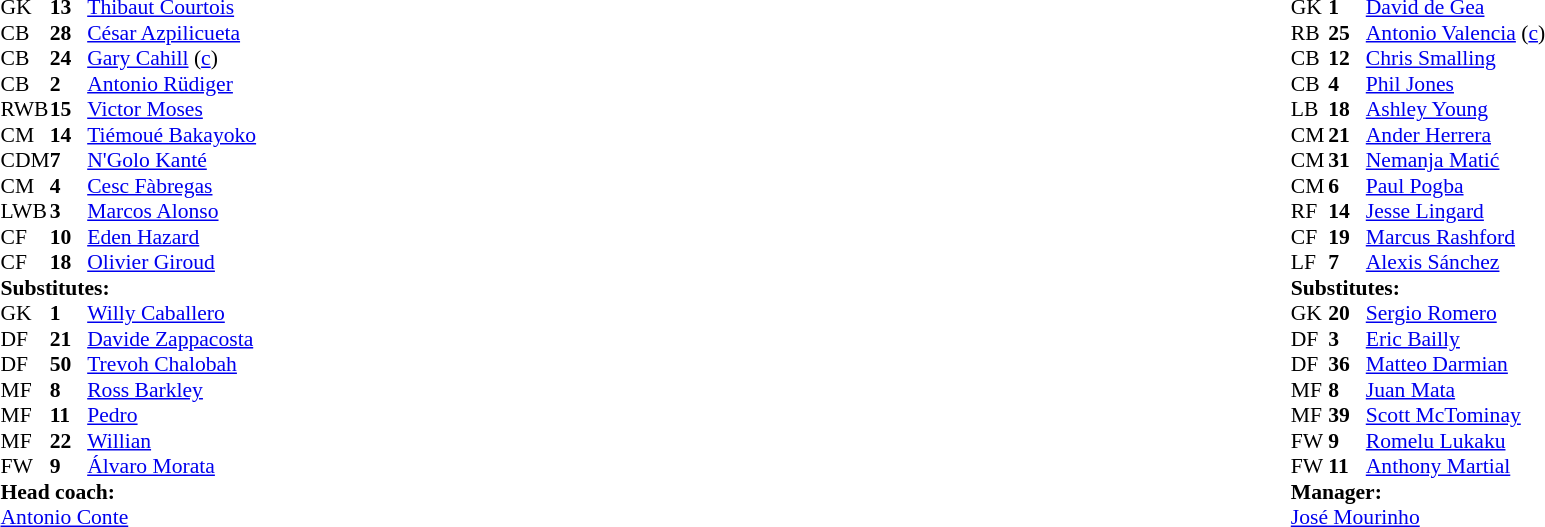<table style="width:100%">
<tr>
<td style="vertical-align:top;width:40%"><br><table style="font-size:90%" cellspacing="0" cellpadding="0">
<tr>
<th width=25></th>
<th width=25></th>
</tr>
<tr>
<td>GK</td>
<td><strong>13</strong></td>
<td> <a href='#'>Thibaut Courtois</a></td>
<td></td>
</tr>
<tr>
<td>CB</td>
<td><strong>28</strong></td>
<td> <a href='#'>César Azpilicueta</a></td>
</tr>
<tr>
<td>CB</td>
<td><strong>24</strong></td>
<td> <a href='#'>Gary Cahill</a> (<a href='#'>c</a>)</td>
</tr>
<tr>
<td>CB</td>
<td><strong>2</strong></td>
<td> <a href='#'>Antonio Rüdiger</a></td>
</tr>
<tr>
<td>RWB</td>
<td><strong>15</strong></td>
<td> <a href='#'>Victor Moses</a></td>
</tr>
<tr>
<td>CM</td>
<td><strong>14</strong></td>
<td> <a href='#'>Tiémoué Bakayoko</a></td>
</tr>
<tr>
<td>CDM</td>
<td><strong>7</strong></td>
<td> <a href='#'>N'Golo Kanté</a></td>
</tr>
<tr>
<td>CM</td>
<td><strong>4</strong></td>
<td> <a href='#'>Cesc Fàbregas</a></td>
</tr>
<tr>
<td>LWB</td>
<td><strong>3</strong></td>
<td> <a href='#'>Marcos Alonso</a></td>
</tr>
<tr>
<td>CF</td>
<td><strong>10</strong></td>
<td> <a href='#'>Eden Hazard</a></td>
<td></td>
<td></td>
</tr>
<tr>
<td>CF</td>
<td><strong>18</strong></td>
<td> <a href='#'>Olivier Giroud</a></td>
<td></td>
<td></td>
</tr>
<tr>
<td colspan=4><strong>Substitutes:</strong></td>
</tr>
<tr>
<td>GK</td>
<td><strong>1</strong></td>
<td> <a href='#'>Willy Caballero</a></td>
</tr>
<tr>
<td>DF</td>
<td><strong>21</strong></td>
<td> <a href='#'>Davide Zappacosta</a></td>
</tr>
<tr>
<td>DF</td>
<td><strong>50</strong></td>
<td> <a href='#'>Trevoh Chalobah</a></td>
</tr>
<tr>
<td>MF</td>
<td><strong>8</strong></td>
<td> <a href='#'>Ross Barkley</a></td>
</tr>
<tr>
<td>MF</td>
<td><strong>11</strong></td>
<td> <a href='#'>Pedro</a></td>
</tr>
<tr>
<td>MF</td>
<td><strong>22</strong></td>
<td> <a href='#'>Willian</a></td>
<td></td>
<td></td>
</tr>
<tr>
<td>FW</td>
<td><strong>9</strong></td>
<td> <a href='#'>Álvaro Morata</a></td>
<td></td>
<td></td>
</tr>
<tr>
<td colspan=4><strong>Head coach:</strong></td>
</tr>
<tr>
<td colspan="4"> <a href='#'>Antonio Conte</a></td>
</tr>
</table>
</td>
<td style="vertical-align:top"></td>
<td style="vertical-align:top;width:50%"><br><table cellspacing="0" cellpadding="0" style="font-size:90%;margin:auto">
<tr>
<th width=25></th>
<th width=25></th>
</tr>
<tr>
<td>GK</td>
<td><strong>1</strong></td>
<td> <a href='#'>David de Gea</a></td>
</tr>
<tr>
<td>RB</td>
<td><strong>25</strong></td>
<td> <a href='#'>Antonio Valencia</a> (<a href='#'>c</a>)</td>
<td></td>
</tr>
<tr>
<td>CB</td>
<td><strong>12</strong></td>
<td> <a href='#'>Chris Smalling</a></td>
</tr>
<tr>
<td>CB</td>
<td><strong>4</strong></td>
<td> <a href='#'>Phil Jones</a></td>
<td></td>
<td></td>
</tr>
<tr>
<td>LB</td>
<td><strong>18</strong></td>
<td> <a href='#'>Ashley Young</a></td>
</tr>
<tr>
<td>CM</td>
<td><strong>21</strong></td>
<td> <a href='#'>Ander Herrera</a></td>
</tr>
<tr>
<td>CM</td>
<td><strong>31</strong></td>
<td> <a href='#'>Nemanja Matić</a></td>
</tr>
<tr>
<td>CM</td>
<td><strong>6</strong></td>
<td> <a href='#'>Paul Pogba</a></td>
</tr>
<tr>
<td>RF</td>
<td><strong>14</strong></td>
<td> <a href='#'>Jesse Lingard</a></td>
<td></td>
<td></td>
</tr>
<tr>
<td>CF</td>
<td><strong>19</strong></td>
<td> <a href='#'>Marcus Rashford</a></td>
<td></td>
<td></td>
</tr>
<tr>
<td>LF</td>
<td><strong>7</strong></td>
<td> <a href='#'>Alexis Sánchez</a></td>
</tr>
<tr>
<td colspan=4><strong>Substitutes:</strong></td>
</tr>
<tr>
<td>GK</td>
<td><strong>20</strong></td>
<td> <a href='#'>Sergio Romero</a></td>
</tr>
<tr>
<td>DF</td>
<td><strong>3</strong></td>
<td> <a href='#'>Eric Bailly</a></td>
</tr>
<tr>
<td>DF</td>
<td><strong>36</strong></td>
<td> <a href='#'>Matteo Darmian</a></td>
</tr>
<tr>
<td>MF</td>
<td><strong>8</strong></td>
<td> <a href='#'>Juan Mata</a></td>
<td></td>
<td></td>
</tr>
<tr>
<td>MF</td>
<td><strong>39</strong></td>
<td> <a href='#'>Scott McTominay</a></td>
</tr>
<tr>
<td>FW</td>
<td><strong>9</strong></td>
<td> <a href='#'>Romelu Lukaku</a></td>
<td></td>
<td></td>
</tr>
<tr>
<td>FW</td>
<td><strong>11</strong></td>
<td> <a href='#'>Anthony Martial</a></td>
<td></td>
<td></td>
</tr>
<tr>
<td colspan=4><strong>Manager:</strong></td>
</tr>
<tr>
<td colspan="4"> <a href='#'>José Mourinho</a></td>
</tr>
</table>
</td>
</tr>
</table>
